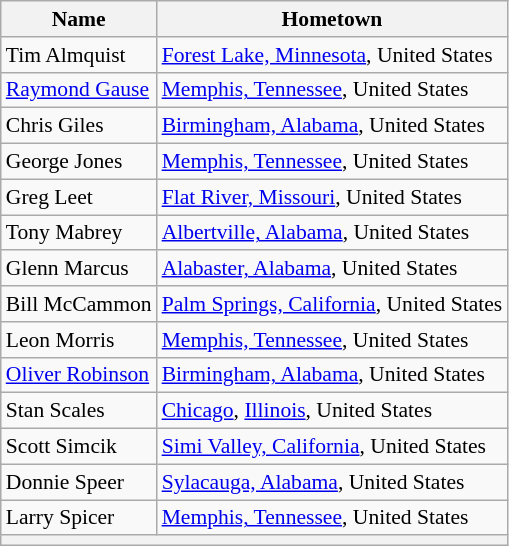<table class="wikitable" style="font-size: 90%">
<tr>
<th>Name</th>
<th>Hometown</th>
</tr>
<tr>
<td>Tim Almquist</td>
<td><a href='#'>Forest Lake, Minnesota</a>, United States</td>
</tr>
<tr>
<td><a href='#'>Raymond Gause</a></td>
<td><a href='#'>Memphis, Tennessee</a>, United States</td>
</tr>
<tr>
<td>Chris Giles</td>
<td><a href='#'>Birmingham, Alabama</a>, United States</td>
</tr>
<tr>
<td>George Jones</td>
<td><a href='#'>Memphis, Tennessee</a>, United States</td>
</tr>
<tr>
<td>Greg Leet</td>
<td><a href='#'>Flat River, Missouri</a>, United States</td>
</tr>
<tr>
<td>Tony Mabrey</td>
<td><a href='#'>Albertville, Alabama</a>, United States</td>
</tr>
<tr>
<td>Glenn Marcus</td>
<td><a href='#'>Alabaster, Alabama</a>, United States</td>
</tr>
<tr>
<td>Bill McCammon</td>
<td><a href='#'>Palm Springs, California</a>, United States</td>
</tr>
<tr>
<td>Leon Morris</td>
<td><a href='#'>Memphis, Tennessee</a>, United States</td>
</tr>
<tr>
<td><a href='#'>Oliver Robinson</a></td>
<td><a href='#'>Birmingham, Alabama</a>, United States</td>
</tr>
<tr>
<td>Stan Scales</td>
<td><a href='#'>Chicago</a>, <a href='#'>Illinois</a>, United States</td>
</tr>
<tr>
<td>Scott Simcik</td>
<td><a href='#'>Simi Valley, California</a>, United States</td>
</tr>
<tr>
<td>Donnie Speer</td>
<td><a href='#'>Sylacauga, Alabama</a>, United States</td>
</tr>
<tr>
<td>Larry Spicer</td>
<td><a href='#'>Memphis, Tennessee</a>, United States</td>
</tr>
<tr>
<th colspan="2"></th>
</tr>
</table>
